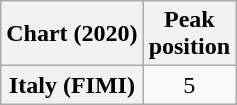<table class="wikitable plainrowheaders" style="text-align:center">
<tr>
<th scope="col">Chart (2020)</th>
<th scope="col">Peak<br>position</th>
</tr>
<tr>
<th scope="row">Italy (FIMI)</th>
<td style="text-align:center">5</td>
</tr>
</table>
